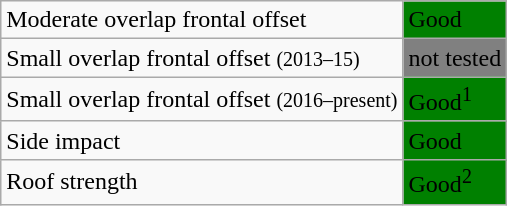<table class="wikitable">
<tr>
<td>Moderate overlap frontal offset</td>
<td style="background: green">Good</td>
</tr>
<tr>
<td>Small overlap frontal offset <small>(2013–15)</small></td>
<td style="background:gray;">not tested</td>
</tr>
<tr>
<td>Small overlap frontal offset <small>(2016–present)</small></td>
<td style="background: green">Good<sup>1</sup></td>
</tr>
<tr>
<td>Side impact</td>
<td style="background: green">Good</td>
</tr>
<tr>
<td>Roof strength</td>
<td style="background: green">Good<sup>2</sup></td>
</tr>
</table>
